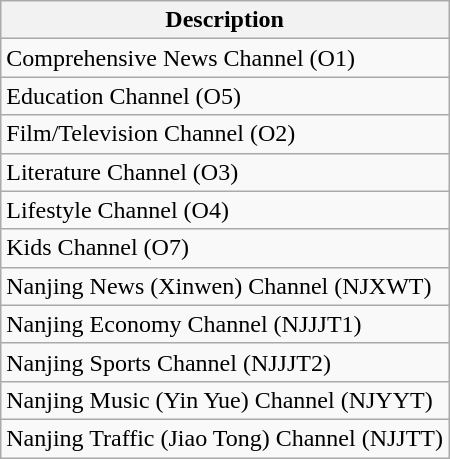<table class="wikitable">
<tr>
<th>Description</th>
</tr>
<tr>
<td>Comprehensive News Channel (O1)</td>
</tr>
<tr>
<td>Education Channel (O5)</td>
</tr>
<tr>
<td>Film/Television Channel (O2)</td>
</tr>
<tr>
<td>Literature Channel (O3)</td>
</tr>
<tr>
<td>Lifestyle Channel (O4)</td>
</tr>
<tr>
<td>Kids Channel (O7)</td>
</tr>
<tr>
<td>Nanjing News (Xinwen) Channel (NJXWT)</td>
</tr>
<tr>
<td>Nanjing Economy Channel (NJJJT1)</td>
</tr>
<tr>
<td>Nanjing Sports Channel (NJJJT2)</td>
</tr>
<tr>
<td>Nanjing Music (Yin Yue) Channel (NJYYT)</td>
</tr>
<tr>
<td>Nanjing Traffic (Jiao Tong) Channel (NJJTT)</td>
</tr>
</table>
